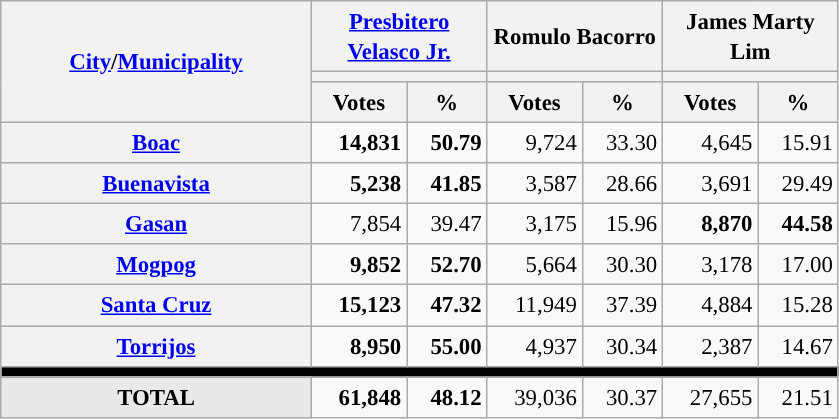<table class="wikitable collapsible collapsed" style="text-align:right; font-size:95%; line-height:20px;">
<tr>
<th rowspan="3" width="200"><a href='#'>City</a>/<a href='#'>Municipality</a></th>
<th colspan="2" width="110"><a href='#'>Presbitero Velasco Jr.</a></th>
<th colspan="2" width="110">Romulo Bacorro</th>
<th colspan="2" width="110">James Marty Lim</th>
</tr>
<tr>
<th colspan="2" style="background:"></th>
<th colspan="2" style="background:"></th>
<th colspan="2" style="background:"></th>
</tr>
<tr>
<th>Votes</th>
<th>%</th>
<th>Votes</th>
<th>%</th>
<th>Votes</th>
<th>%</th>
</tr>
<tr>
<th scope="row"><a href='#'>Boac</a></th>
<td style="background:"><strong>14,831</strong></td>
<td style="background:"><strong>50.79</strong></td>
<td>9,724</td>
<td>33.30</td>
<td>4,645</td>
<td>15.91</td>
</tr>
<tr>
<th scope="row"><a href='#'>Buenavista</a></th>
<td style="background:"><strong>5,238</strong></td>
<td style="background:"><strong>41.85</strong></td>
<td>3,587</td>
<td>28.66</td>
<td>3,691</td>
<td>29.49</td>
</tr>
<tr>
<th scope="row"><a href='#'>Gasan</a></th>
<td>7,854</td>
<td>39.47</td>
<td>3,175</td>
<td>15.96</td>
<td style="background:"><strong>8,870</strong></td>
<td style="background:"><strong>44.58</strong></td>
</tr>
<tr>
<th scope="row"><a href='#'>Mogpog</a></th>
<td style="background:"><strong>9,852</strong></td>
<td style="background:"><strong>52.70</strong></td>
<td>5,664</td>
<td>30.30</td>
<td>3,178</td>
<td>17.00</td>
</tr>
<tr>
<th scope="row"><a href='#'>Santa Cruz</a></th>
<td style="background:"><strong>15,123</strong></td>
<td style="background:"><strong>47.32</strong></td>
<td>11,949</td>
<td>37.39</td>
<td>4,884</td>
<td>15.28</td>
</tr>
<tr>
<th scope="row"><a href='#'>Torrijos</a></th>
<td style="background:"><strong>8,950</strong></td>
<td style="background:"><strong>55.00</strong></td>
<td>4,937</td>
<td>30.34</td>
<td>2,387</td>
<td>14.67</td>
</tr>
<tr>
<td colspan=7 bgcolor=black></td>
</tr>
<tr>
<td style="background:#E9E9E9;" align="center"><strong>TOTAL</strong></td>
<td style="background:"><strong>61,848</strong></td>
<td style="background:"><strong>48.12</strong></td>
<td>39,036</td>
<td>30.37</td>
<td>27,655</td>
<td>21.51</td>
</tr>
</table>
